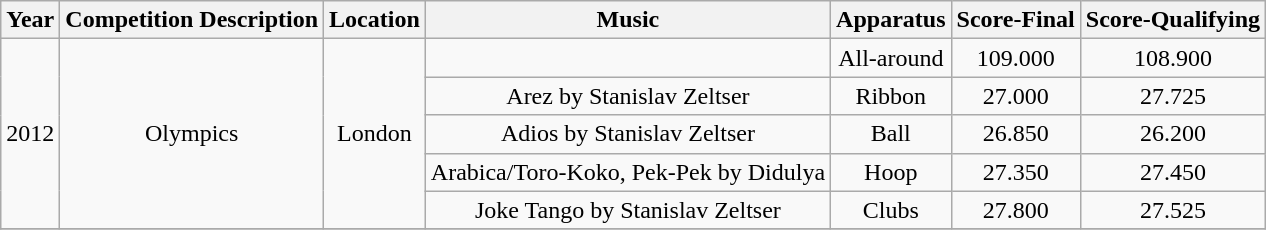<table class="wikitable" style="text-align:center">
<tr>
<th>Year</th>
<th>Competition Description</th>
<th>Location</th>
<th>Music </th>
<th>Apparatus</th>
<th>Score-Final</th>
<th>Score-Qualifying</th>
</tr>
<tr>
<td rowspan="5">2012</td>
<td rowspan="5">Olympics</td>
<td rowspan="5">London</td>
<td></td>
<td>All-around</td>
<td>109.000</td>
<td>108.900</td>
</tr>
<tr>
<td>Arez by Stanislav Zeltser</td>
<td>Ribbon</td>
<td>27.000</td>
<td>27.725</td>
</tr>
<tr>
<td>Adios by Stanislav Zeltser</td>
<td>Ball</td>
<td>26.850</td>
<td>26.200</td>
</tr>
<tr>
<td>Arabica/Toro-Koko, Pek-Pek by Didulya</td>
<td>Hoop</td>
<td>27.350</td>
<td>27.450</td>
</tr>
<tr>
<td>Joke Tango by Stanislav Zeltser</td>
<td>Clubs</td>
<td>27.800</td>
<td>27.525</td>
</tr>
<tr>
</tr>
</table>
